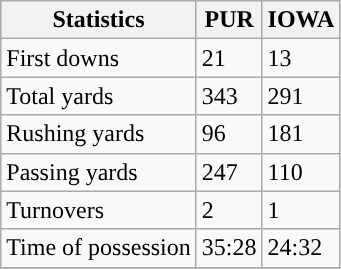<table class="wikitable">
<tr>
<th>Statistics</th>
<th>PUR</th>
<th>IOWA</th>
</tr>
<tr>
<td>First downs</td>
<td>21</td>
<td>13</td>
</tr>
<tr>
<td>Total yards</td>
<td>343</td>
<td>291</td>
</tr>
<tr>
<td>Rushing yards</td>
<td>96</td>
<td>181</td>
</tr>
<tr>
<td>Passing yards</td>
<td>247</td>
<td>110</td>
</tr>
<tr>
<td>Turnovers</td>
<td>2</td>
<td>1</td>
</tr>
<tr>
<td>Time of possession</td>
<td>35:28</td>
<td>24:32</td>
</tr>
<tr>
</tr>
</table>
